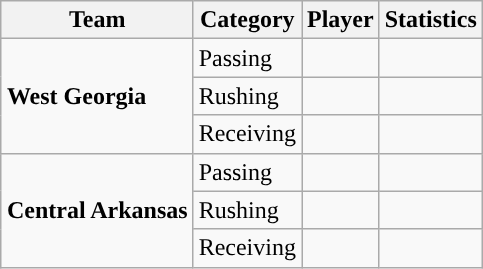<table class="wikitable" style="float: right;">
<tr>
<th>Team</th>
<th>Category</th>
<th>Player</th>
<th>Statistics</th>
</tr>
<tr>
<td rowspan=3><strong>West Georgia</strong></td>
<td>Passing</td>
<td></td>
<td></td>
</tr>
<tr>
<td>Rushing</td>
<td></td>
<td></td>
</tr>
<tr>
<td>Receiving</td>
<td></td>
<td></td>
</tr>
<tr>
<td rowspan=3><strong>Central Arkansas</strong></td>
<td>Passing</td>
<td></td>
<td></td>
</tr>
<tr>
<td>Rushing</td>
<td></td>
<td></td>
</tr>
<tr>
<td>Receiving</td>
<td></td>
<td></td>
</tr>
</table>
